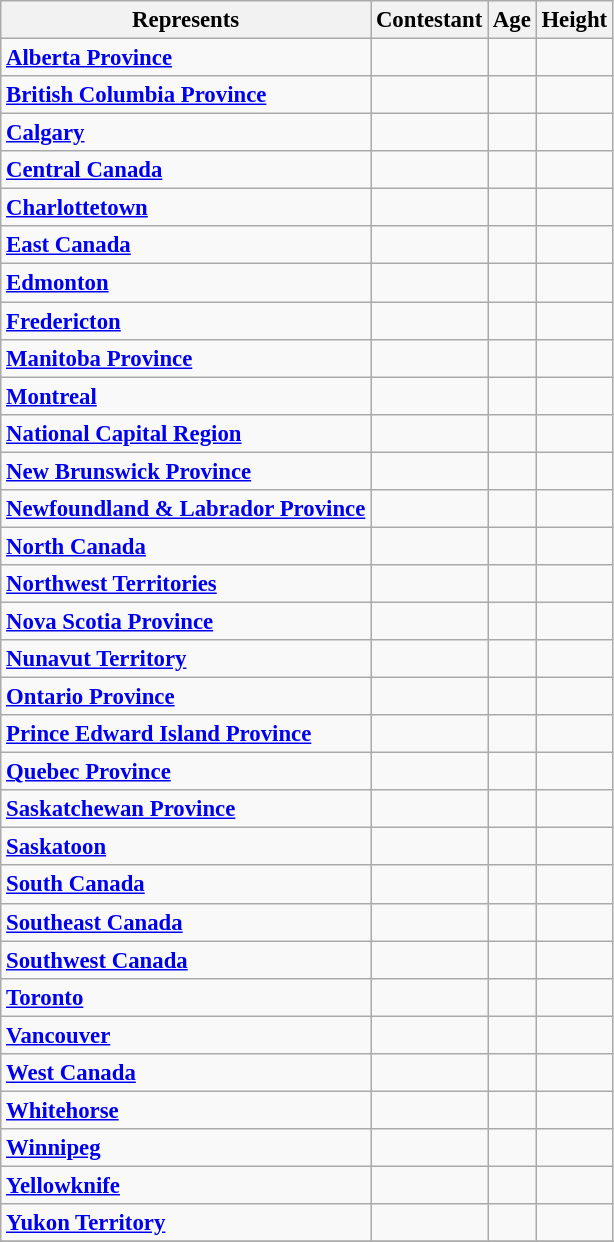<table class="wikitable sortable" style="font-size: 95%;">
<tr>
<th>Represents</th>
<th>Contestant</th>
<th>Age</th>
<th>Height</th>
</tr>
<tr>
<td> <strong><a href='#'>Alberta Province</a></strong></td>
<td></td>
<td></td>
<td></td>
</tr>
<tr>
<td> <strong><a href='#'>British Columbia Province</a></strong></td>
<td></td>
<td></td>
<td></td>
</tr>
<tr>
<td> <strong><a href='#'>Calgary</a></strong></td>
<td></td>
<td></td>
<td></td>
</tr>
<tr>
<td> <strong><a href='#'>Central Canada</a></strong></td>
<td></td>
<td></td>
<td></td>
</tr>
<tr>
<td> <strong><a href='#'>Charlottetown</a></strong></td>
<td></td>
<td></td>
<td></td>
</tr>
<tr>
<td> <strong><a href='#'>East Canada</a></strong></td>
<td></td>
<td></td>
<td></td>
</tr>
<tr>
<td> <strong><a href='#'>Edmonton</a></strong></td>
<td></td>
<td></td>
<td></td>
</tr>
<tr>
<td> <strong><a href='#'>Fredericton</a></strong></td>
<td></td>
<td></td>
<td></td>
</tr>
<tr>
<td> <strong><a href='#'>Manitoba Province</a></strong></td>
<td></td>
<td></td>
<td></td>
</tr>
<tr>
<td> <strong><a href='#'>Montreal</a></strong></td>
<td></td>
<td></td>
<td></td>
</tr>
<tr>
<td> <strong><a href='#'>National Capital Region</a></strong></td>
<td></td>
<td></td>
<td></td>
</tr>
<tr>
<td> <strong><a href='#'>New Brunswick Province</a></strong></td>
<td></td>
<td></td>
<td></td>
</tr>
<tr>
<td> <strong><a href='#'>Newfoundland & Labrador Province</a></strong></td>
<td></td>
<td></td>
<td></td>
</tr>
<tr>
<td> <strong><a href='#'>North Canada</a></strong></td>
<td></td>
<td></td>
<td></td>
</tr>
<tr>
<td> <strong><a href='#'>Northwest Territories</a></strong></td>
<td></td>
<td></td>
<td></td>
</tr>
<tr>
<td> <strong><a href='#'>Nova Scotia Province</a></strong></td>
<td></td>
<td></td>
<td></td>
</tr>
<tr>
<td> <strong><a href='#'>Nunavut Territory</a></strong></td>
<td></td>
<td></td>
<td></td>
</tr>
<tr>
<td> <strong><a href='#'>Ontario Province</a></strong></td>
<td></td>
<td></td>
<td></td>
</tr>
<tr>
<td> <strong><a href='#'>Prince Edward Island Province</a></strong></td>
<td></td>
<td></td>
<td></td>
</tr>
<tr>
<td> <strong><a href='#'>Quebec Province</a></strong></td>
<td></td>
<td></td>
<td></td>
</tr>
<tr>
<td> <strong><a href='#'>Saskatchewan Province</a></strong></td>
<td></td>
<td></td>
<td></td>
</tr>
<tr>
<td> <strong><a href='#'>Saskatoon</a></strong></td>
<td></td>
<td></td>
<td></td>
</tr>
<tr>
<td> <strong><a href='#'>South Canada</a></strong></td>
<td></td>
<td></td>
<td></td>
</tr>
<tr>
<td> <strong><a href='#'>Southeast Canada</a></strong></td>
<td></td>
<td></td>
<td></td>
</tr>
<tr>
<td> <strong><a href='#'>Southwest Canada</a></strong></td>
<td></td>
<td></td>
<td></td>
</tr>
<tr>
<td> <strong><a href='#'>Toronto</a></strong></td>
<td></td>
<td></td>
<td></td>
</tr>
<tr>
<td> <strong><a href='#'>Vancouver</a></strong></td>
<td></td>
<td></td>
<td></td>
</tr>
<tr>
<td> <strong><a href='#'>West Canada</a></strong></td>
<td></td>
<td></td>
<td></td>
</tr>
<tr>
<td> <strong><a href='#'>Whitehorse</a></strong></td>
<td></td>
<td></td>
<td></td>
</tr>
<tr>
<td> <strong><a href='#'>Winnipeg</a></strong></td>
<td></td>
<td></td>
<td></td>
</tr>
<tr>
<td> <strong><a href='#'>Yellowknife</a></strong></td>
<td></td>
<td></td>
<td></td>
</tr>
<tr>
<td> <strong><a href='#'>Yukon Territory</a></strong></td>
<td></td>
<td></td>
<td></td>
</tr>
<tr>
</tr>
</table>
